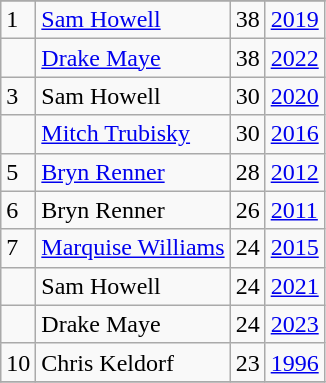<table class="wikitable">
<tr>
</tr>
<tr>
<td>1</td>
<td><a href='#'>Sam Howell</a></td>
<td>38</td>
<td><a href='#'>2019</a></td>
</tr>
<tr>
<td></td>
<td><a href='#'>Drake Maye</a></td>
<td>38</td>
<td><a href='#'>2022</a></td>
</tr>
<tr>
<td>3</td>
<td>Sam Howell</td>
<td>30</td>
<td><a href='#'>2020</a></td>
</tr>
<tr>
<td></td>
<td><a href='#'>Mitch Trubisky</a></td>
<td>30</td>
<td><a href='#'>2016</a></td>
</tr>
<tr>
<td>5</td>
<td><a href='#'>Bryn Renner</a></td>
<td>28</td>
<td><a href='#'>2012</a></td>
</tr>
<tr>
<td>6</td>
<td>Bryn Renner</td>
<td>26</td>
<td><a href='#'>2011</a></td>
</tr>
<tr>
<td>7</td>
<td><a href='#'>Marquise Williams</a></td>
<td>24</td>
<td><a href='#'>2015</a></td>
</tr>
<tr>
<td></td>
<td>Sam Howell</td>
<td>24</td>
<td><a href='#'>2021</a></td>
</tr>
<tr>
<td></td>
<td>Drake Maye</td>
<td>24</td>
<td><a href='#'>2023</a></td>
</tr>
<tr>
<td>10</td>
<td>Chris Keldorf</td>
<td>23</td>
<td><a href='#'>1996</a></td>
</tr>
<tr>
</tr>
</table>
